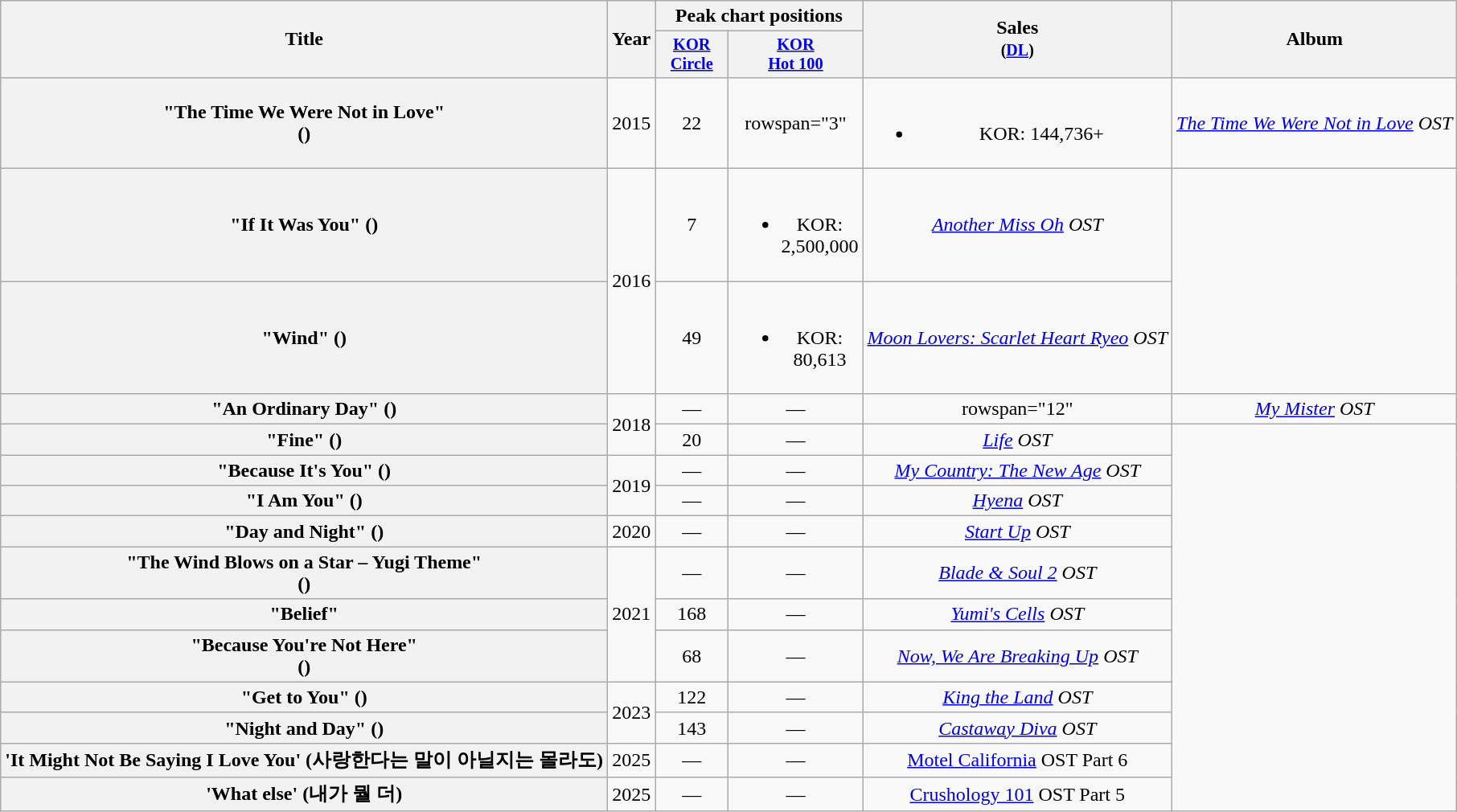<table class="wikitable plainrowheaders" style="text-align:center;">
<tr>
<th scope="col" rowspan="2">Title</th>
<th scope="col" rowspan="2">Year</th>
<th scope="col" colspan="2" style="width:8em;">Peak chart positions</th>
<th scope="col" rowspan="2">Sales<br><small>(<a href='#'>DL</a>)</small></th>
<th scope="col" rowspan="2">Album</th>
</tr>
<tr>
<th scope="col" style="width:4em;font-size:85%;"><a href='#'>KOR<br>Circle</a><br></th>
<th scope="col" style="width:4em;font-size:85%;"><a href='#'>KOR<br>Hot 100</a><br></th>
</tr>
<tr>
<th scope="row">"The Time We Were Not in Love"<br>()</th>
<td>2015</td>
<td>22</td>
<td>rowspan="3" </td>
<td><br><ul><li>KOR: 144,736+</li></ul></td>
<td><em><a href='#'>The Time We Were Not in Love</a></em> <em>OST</em></td>
</tr>
<tr>
<th scope="row">"If It Was You" ()</th>
<td rowspan="2">2016</td>
<td>7</td>
<td><br><ul><li>KOR: 2,500,000</li></ul></td>
<td><em><a href='#'>Another Miss Oh</a></em> <em>OST</em></td>
</tr>
<tr>
<th scope="row">"Wind" ()</th>
<td>49</td>
<td><br><ul><li>KOR: 80,613</li></ul></td>
<td><em><a href='#'>Moon Lovers: Scarlet Heart Ryeo</a> OST</em></td>
</tr>
<tr>
<th scope="row">"An Ordinary Day" ()</th>
<td rowspan="2">2018</td>
<td>—</td>
<td>—</td>
<td>rowspan="12" </td>
<td><em><a href='#'>My Mister</a></em> <em>OST</em></td>
</tr>
<tr>
<th scope="row">"Fine" ()</th>
<td>20</td>
<td>—</td>
<td><em><a href='#'>Life</a> OST</em></td>
</tr>
<tr>
<th scope="row">"Because It's You" ()</th>
<td rowspan="2">2019</td>
<td>—</td>
<td>—</td>
<td><em><a href='#'>My Country: The New Age</a> OST</em></td>
</tr>
<tr>
<th scope="row">"I Am You" ()</th>
<td>—</td>
<td>—</td>
<td><em><a href='#'>Hyena</a> OST</em></td>
</tr>
<tr>
<th scope="row">"Day and Night" ()</th>
<td>2020</td>
<td>—</td>
<td>—</td>
<td><em><a href='#'>Start Up</a> OST</em></td>
</tr>
<tr>
<th scope="row">"The Wind Blows on a Star – Yugi Theme" <br>()</th>
<td rowspan="3">2021</td>
<td>—</td>
<td>—</td>
<td><em><a href='#'>Blade & Soul 2</a> OST</em></td>
</tr>
<tr>
<th scope="row">"Belief"</th>
<td>168</td>
<td>—</td>
<td><em><a href='#'>Yumi's Cells</a> OST</em></td>
</tr>
<tr>
<th scope="row">"Because You're Not Here"<br>()</th>
<td>68</td>
<td>—</td>
<td><em><a href='#'>Now, We Are Breaking Up</a> OST</em></td>
</tr>
<tr>
<th scope="row">"Get to You" ()</th>
<td rowspan="2">2023</td>
<td>122</td>
<td>—</td>
<td><em><a href='#'>King the Land</a> OST</em></td>
</tr>
<tr>
<th scope="row">"Night and Day" ()</th>
<td>143</td>
<td>—</td>
<td><em><a href='#'>Castaway Diva</a> OST</em></td>
</tr>
<tr>
<th scope="row">'It Might Not Be Saying I Love You' (사랑한다는 말이 아닐지는 몰라도)</th>
<td>2025</td>
<td>—</td>
<td>—</td>
<td><a href='#'>Motel California</a> OST Part 6</td>
</tr>
<tr>
<th scope="row">'What else' (내가 뭘 더)</th>
<td>2025</td>
<td>—</td>
<td>—</td>
<td><a href='#'>Crushology 101</a> OST Part 5</td>
</tr>
</table>
